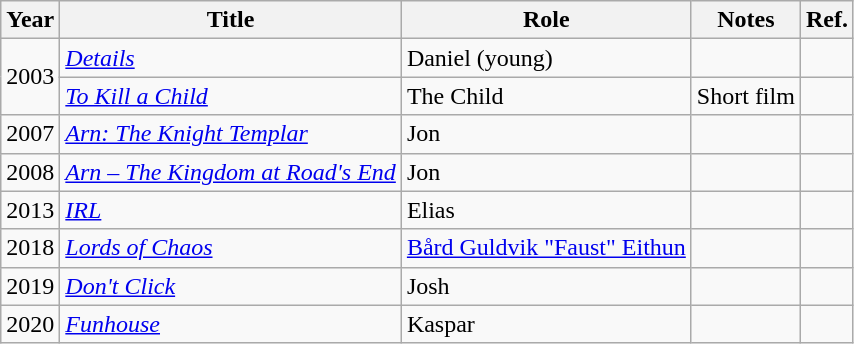<table class="wikitable sortable">
<tr>
<th>Year</th>
<th>Title</th>
<th>Role</th>
<th class="unsortable">Notes</th>
<th>Ref.</th>
</tr>
<tr>
<td rowspan=2>2003</td>
<td><em><a href='#'>Details</a></em></td>
<td>Daniel (young)</td>
<td></td>
<td></td>
</tr>
<tr>
<td><em><a href='#'>To Kill a Child</a></em></td>
<td>The Child</td>
<td>Short film</td>
<td></td>
</tr>
<tr>
<td>2007</td>
<td><em><a href='#'>Arn: The Knight Templar</a></em></td>
<td>Jon</td>
<td></td>
<td></td>
</tr>
<tr>
<td>2008</td>
<td><em><a href='#'>Arn – The Kingdom at Road's End</a></em></td>
<td>Jon</td>
<td></td>
<td></td>
</tr>
<tr>
<td>2013</td>
<td><em><a href='#'>IRL</a></em></td>
<td>Elias</td>
<td></td>
<td></td>
</tr>
<tr>
<td>2018</td>
<td><em><a href='#'>Lords of Chaos</a></em></td>
<td><a href='#'>Bård Guldvik "Faust" Eithun</a></td>
<td></td>
<td></td>
</tr>
<tr>
<td>2019</td>
<td><em><a href='#'>Don't Click</a></em></td>
<td>Josh</td>
<td></td>
<td></td>
</tr>
<tr>
<td>2020</td>
<td><em><a href='#'>Funhouse</a></em></td>
<td>Kaspar</td>
<td></td>
<td></td>
</tr>
</table>
